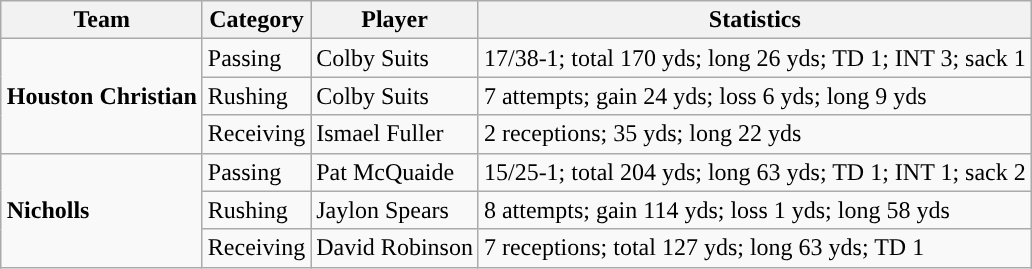<table class="wikitable" style="float: right;">
<tr>
<th>Team</th>
<th>Category</th>
<th>Player</th>
<th>Statistics</th>
</tr>
<tr>
<td rowspan=3><strong>Houston Christian</strong></td>
<td>Passing</td>
<td>Colby Suits</td>
<td>17/38-1; total 170 yds; long 26 yds; TD 1; INT 3; sack 1</td>
</tr>
<tr>
<td>Rushing</td>
<td>Colby Suits</td>
<td>7 attempts; gain 24 yds; loss 6 yds; long 9 yds</td>
</tr>
<tr>
<td>Receiving</td>
<td>Ismael Fuller</td>
<td>2 receptions; 35 yds; long 22 yds</td>
</tr>
<tr>
<td rowspan=3><strong>Nicholls</strong></td>
<td>Passing</td>
<td>Pat McQuaide</td>
<td>15/25-1; total 204 yds; long 63 yds; TD 1; INT 1; sack 2</td>
</tr>
<tr>
<td>Rushing</td>
<td>Jaylon Spears</td>
<td>8 attempts; gain 114 yds; loss 1 yds; long 58 yds</td>
</tr>
<tr>
<td>Receiving</td>
<td>David Robinson</td>
<td>7 receptions; total 127 yds; long 63 yds; TD 1</td>
</tr>
</table>
